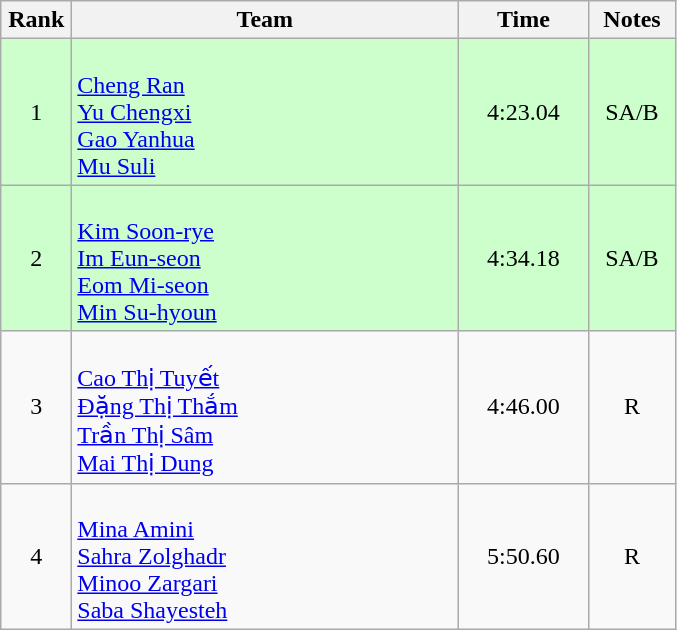<table class=wikitable style="text-align:center">
<tr>
<th width=40>Rank</th>
<th width=250>Team</th>
<th width=80>Time</th>
<th width=50>Notes</th>
</tr>
<tr bgcolor="ccffcc">
<td>1</td>
<td align=left><br><a href='#'>Cheng Ran</a><br><a href='#'>Yu Chengxi</a><br><a href='#'>Gao Yanhua</a><br><a href='#'>Mu Suli</a></td>
<td>4:23.04</td>
<td>SA/B</td>
</tr>
<tr bgcolor="ccffcc">
<td>2</td>
<td align=left><br><a href='#'>Kim Soon-rye</a><br><a href='#'>Im Eun-seon</a><br><a href='#'>Eom Mi-seon</a><br><a href='#'>Min Su-hyoun</a></td>
<td>4:34.18</td>
<td>SA/B</td>
</tr>
<tr>
<td>3</td>
<td align=left><br><a href='#'>Cao Thị Tuyết</a><br><a href='#'>Đặng Thị Thắm</a><br><a href='#'>Trần Thị Sâm</a><br><a href='#'>Mai Thị Dung</a></td>
<td>4:46.00</td>
<td>R</td>
</tr>
<tr>
<td>4</td>
<td align=left><br><a href='#'>Mina Amini</a><br><a href='#'>Sahra Zolghadr</a><br><a href='#'>Minoo Zargari</a><br><a href='#'>Saba Shayesteh</a></td>
<td>5:50.60</td>
<td>R</td>
</tr>
</table>
